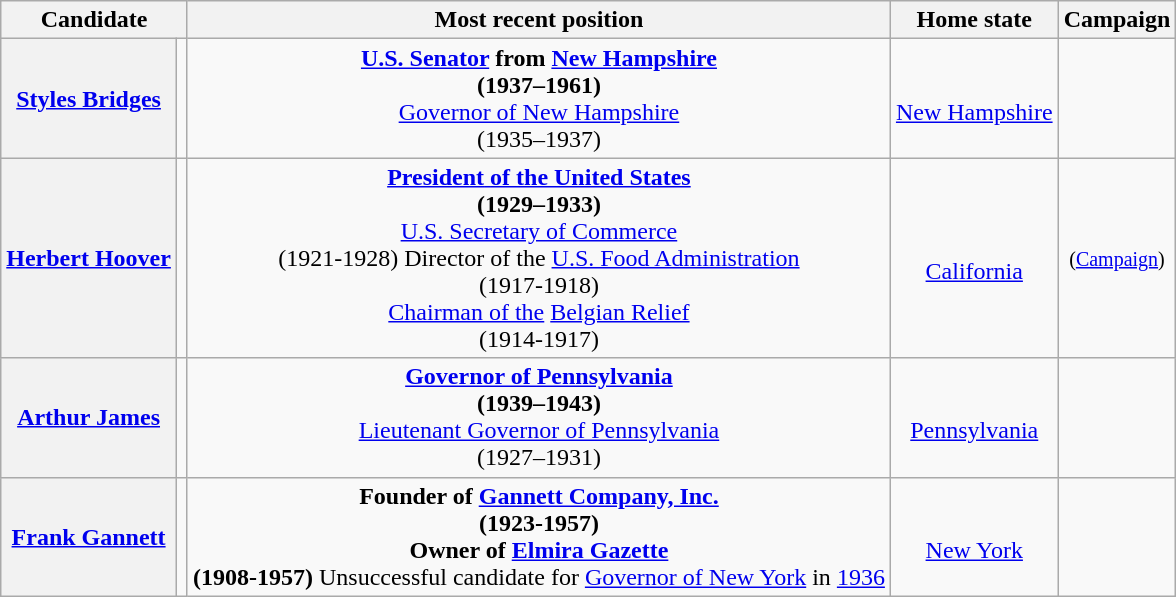<table class="wikitable sortable" style="text-align:center;">
<tr>
<th colspan="2">Candidate</th>
<th class="unsortable">Most recent position</th>
<th>Home state</th>
<th data-sort-type="date">Campaign</th>
</tr>
<tr>
<th><a href='#'>Styles Bridges</a></th>
<td></td>
<td><strong><a href='#'>U.S. Senator</a> from</strong> <strong><a href='#'>New Hampshire</a></strong><br><strong>(1937–1961)</strong><br><a href='#'>Governor of New Hampshire</a><br>(1935–1937)</td>
<td><br><a href='#'>New Hampshire</a></td>
<td></td>
</tr>
<tr>
<th data-sort-value="Hoover" scope="row"><a href='#'>Herbert Hoover</a></th>
<td></td>
<td><a href='#'><strong>President</strong> <strong>of the United States</strong></a><br><strong>(1929–1933)</strong><br><a href='#'>U.S. Secretary of Commerce</a><br>(1921-1928)
Director of the <a href='#'>U.S. Food Administration</a><br>(1917-1918)<br><a href='#'>Chairman of the</a> <a href='#'>Belgian Relief</a><br>(1914-1917)</td>
<td><br><a href='#'>California</a></td>
<td data-sort-value="03-04-2016"><small>(<a href='#'>Campaign</a>)</small></td>
</tr>
<tr>
<th><a href='#'>Arthur James</a></th>
<td></td>
<td><strong><a href='#'>Governor of Pennsylvania</a></strong><br><strong>(1939–1943)</strong><br><a href='#'>Lieutenant Governor of Pennsylvania</a><br>(1927–1931)</td>
<td><br><a href='#'>Pennsylvania</a></td>
<td></td>
</tr>
<tr>
<th><a href='#'>Frank Gannett</a></th>
<td></td>
<td><strong>Founder of <a href='#'>Gannett Company, Inc.</a><br>(1923-1957)</strong><br><strong>Owner of <a href='#'>Elmira Gazette</a><br>(1908-1957)</strong>
Unsuccessful candidate 
for <a href='#'>Governor of New York</a> in <a href='#'>1936</a></td>
<td><br><a href='#'>New York</a></td>
<td></td>
</tr>
</table>
